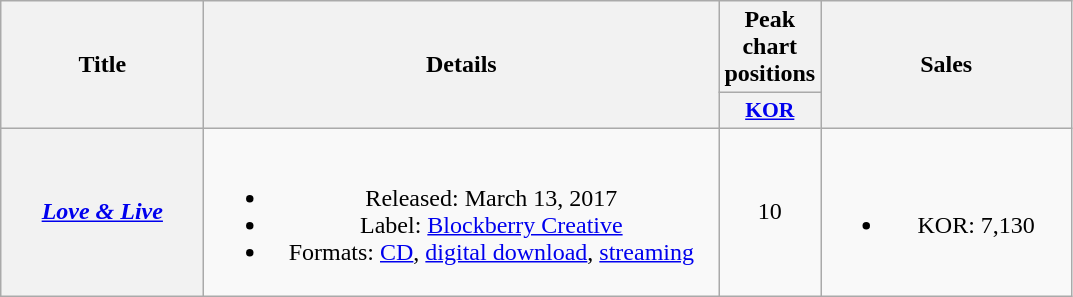<table class="wikitable plainrowheaders" style="text-align:center;">
<tr>
<th scope="col" rowspan="2" style="width:8em;">Title</th>
<th scope="col" rowspan="2" style="width:21em;">Details</th>
<th scope="col" colspan="1">Peak chart positions</th>
<th scope="col" rowspan="2" style="width:10em;">Sales</th>
</tr>
<tr>
<th scope="col" style="width:3em;font-size:90%;"><a href='#'>KOR</a><br></th>
</tr>
<tr>
<th scope="row"><em><a href='#'>Love & Live</a></em></th>
<td><br><ul><li>Released: March 13, 2017</li><li>Label: <a href='#'>Blockberry Creative</a></li><li>Formats: <a href='#'>CD</a>, <a href='#'>digital download</a>, <a href='#'>streaming</a></li></ul></td>
<td>10</td>
<td><br><ul><li>KOR: 7,130</li></ul></td>
</tr>
</table>
